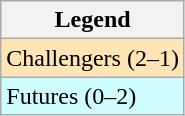<table class="wikitable">
<tr>
<th>Legend</th>
</tr>
<tr bgcolor="moccasin">
<td>Challengers (2–1)</td>
</tr>
<tr bgcolor="CFFCFF">
<td>Futures (0–2)</td>
</tr>
</table>
